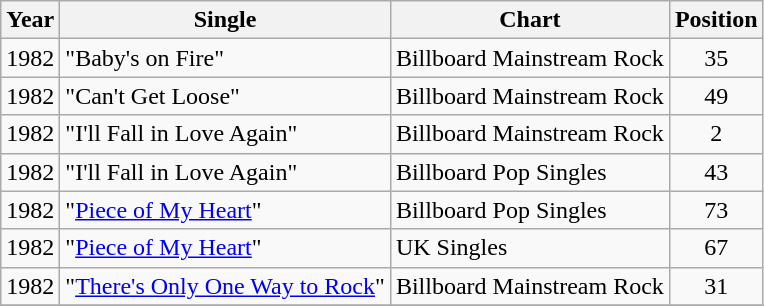<table class="wikitable sortable" style="text-align:center;">
<tr>
<th>Year</th>
<th>Single</th>
<th>Chart</th>
<th>Position</th>
</tr>
<tr>
<td align="left">1982</td>
<td align="left">"Baby's on Fire"</td>
<td align="left">Billboard Mainstream Rock</td>
<td>35</td>
</tr>
<tr>
<td align="left">1982</td>
<td align="left">"Can't Get Loose"</td>
<td align="left">Billboard Mainstream Rock</td>
<td>49</td>
</tr>
<tr>
<td align="left">1982</td>
<td align="left">"I'll Fall in Love Again"</td>
<td align="left">Billboard Mainstream Rock</td>
<td>2</td>
</tr>
<tr>
<td align="left">1982</td>
<td align="left">"I'll Fall in Love Again"</td>
<td align="left">Billboard Pop Singles</td>
<td>43</td>
</tr>
<tr>
<td align="left">1982</td>
<td align="left">"<a href='#'>Piece of My Heart</a>"</td>
<td align="left">Billboard Pop Singles</td>
<td>73</td>
</tr>
<tr>
<td align="left">1982</td>
<td align="left">"<a href='#'>Piece of My Heart</a>"</td>
<td align="left">UK Singles</td>
<td>67</td>
</tr>
<tr>
<td align="left">1982</td>
<td align="left">"<a href='#'>There's Only One Way to Rock</a>"</td>
<td align="left">Billboard Mainstream Rock</td>
<td>31</td>
</tr>
<tr>
</tr>
</table>
